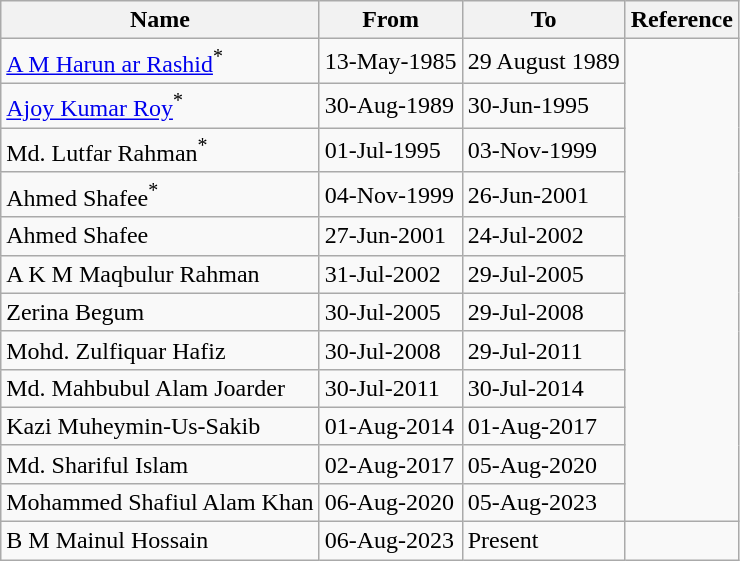<table class="wikitable">
<tr>
<th>Name</th>
<th>From</th>
<th>To</th>
<th>Reference</th>
</tr>
<tr>
<td><a href='#'>A M Harun ar Rashid</a><sup>*</sup></td>
<td>13-May-1985</td>
<td>29 August 1989</td>
<td rowspan="12"></td>
</tr>
<tr>
<td><a href='#'>Ajoy Kumar Roy</a><sup>*</sup></td>
<td>30-Aug-1989</td>
<td>30-Jun-1995</td>
</tr>
<tr>
<td>Md. Lutfar Rahman<sup>*</sup></td>
<td>01-Jul-1995</td>
<td>03-Nov-1999</td>
</tr>
<tr>
<td>Ahmed Shafee<sup>*</sup></td>
<td>04-Nov-1999</td>
<td>26-Jun-2001</td>
</tr>
<tr>
<td>Ahmed Shafee</td>
<td>27-Jun-2001</td>
<td>24-Jul-2002</td>
</tr>
<tr>
<td>A K M Maqbulur Rahman</td>
<td>31-Jul-2002</td>
<td>29-Jul-2005</td>
</tr>
<tr>
<td>Zerina Begum</td>
<td>30-Jul-2005</td>
<td>29-Jul-2008</td>
</tr>
<tr>
<td>Mohd. Zulfiquar Hafiz</td>
<td>30-Jul-2008</td>
<td>29-Jul-2011</td>
</tr>
<tr>
<td>Md. Mahbubul Alam Joarder</td>
<td>30-Jul-2011</td>
<td>30-Jul-2014</td>
</tr>
<tr>
<td>Kazi Muheymin-Us-Sakib</td>
<td>01-Aug-2014</td>
<td>01-Aug-2017</td>
</tr>
<tr>
<td>Md. Shariful Islam</td>
<td>02-Aug-2017</td>
<td>05-Aug-2020</td>
</tr>
<tr>
<td>Mohammed Shafiul Alam Khan</td>
<td>06-Aug-2020</td>
<td>05-Aug-2023</td>
</tr>
<tr>
<td>B M Mainul Hossain</td>
<td>06-Aug-2023</td>
<td>Present</td>
</tr>
</table>
